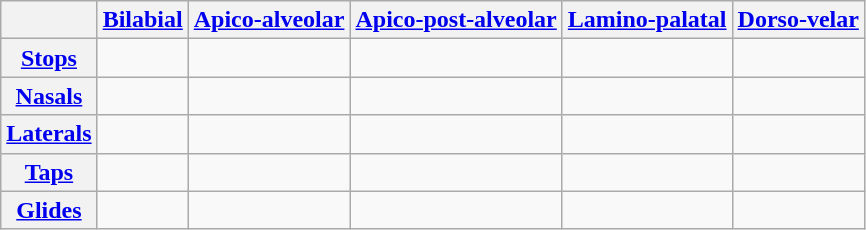<table class="wikitable" style="text-align:center">
<tr>
<th></th>
<th><a href='#'>Bilabial</a></th>
<th><a href='#'>Apico-alveolar</a></th>
<th><a href='#'>Apico-post-alveolar</a></th>
<th><a href='#'>Lamino-palatal</a></th>
<th><a href='#'>Dorso-velar</a></th>
</tr>
<tr>
<th><a href='#'>Stops</a></th>
<td> </td>
<td> </td>
<td> </td>
<td> </td>
<td> </td>
</tr>
<tr>
<th><a href='#'>Nasals</a></th>
<td> </td>
<td> </td>
<td> </td>
<td> </td>
<td> </td>
</tr>
<tr>
<th><a href='#'>Laterals</a></th>
<td></td>
<td> </td>
<td> </td>
<td> </td>
<td></td>
</tr>
<tr>
<th><a href='#'>Taps</a></th>
<td></td>
<td> </td>
<td></td>
<td></td>
<td></td>
</tr>
<tr>
<th><a href='#'>Glides</a></th>
<td> </td>
<td></td>
<td> </td>
<td> </td>
<td></td>
</tr>
</table>
